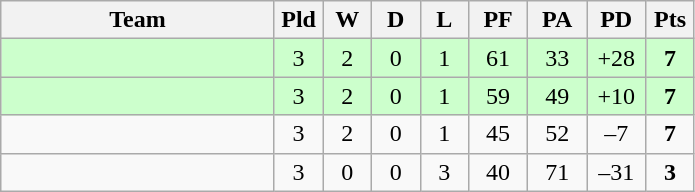<table class="wikitable" style="text-align:center;">
<tr>
<th width=175>Team</th>
<th width=25 abbr="Played">Pld</th>
<th width=25 abbr="Won">W</th>
<th width=25 abbr="Drawn">D</th>
<th width=25 abbr="Lost">L</th>
<th width=32 abbr="Points for">PF</th>
<th width=32 abbr="Points against">PA</th>
<th width=32 abbr="Points difference">PD</th>
<th width=25 abbr="Points">Pts</th>
</tr>
<tr bgcolor=ccffcc>
<td align=left></td>
<td>3</td>
<td>2</td>
<td>0</td>
<td>1</td>
<td>61</td>
<td>33</td>
<td>+28</td>
<td><strong>7</strong></td>
</tr>
<tr bgcolor=ccffcc>
<td align=left></td>
<td>3</td>
<td>2</td>
<td>0</td>
<td>1</td>
<td>59</td>
<td>49</td>
<td>+10</td>
<td><strong>7</strong></td>
</tr>
<tr>
<td align=left></td>
<td>3</td>
<td>2</td>
<td>0</td>
<td>1</td>
<td>45</td>
<td>52</td>
<td>–7</td>
<td><strong>7</strong></td>
</tr>
<tr>
<td align=left></td>
<td>3</td>
<td>0</td>
<td>0</td>
<td>3</td>
<td>40</td>
<td>71</td>
<td>–31</td>
<td><strong>3</strong></td>
</tr>
</table>
